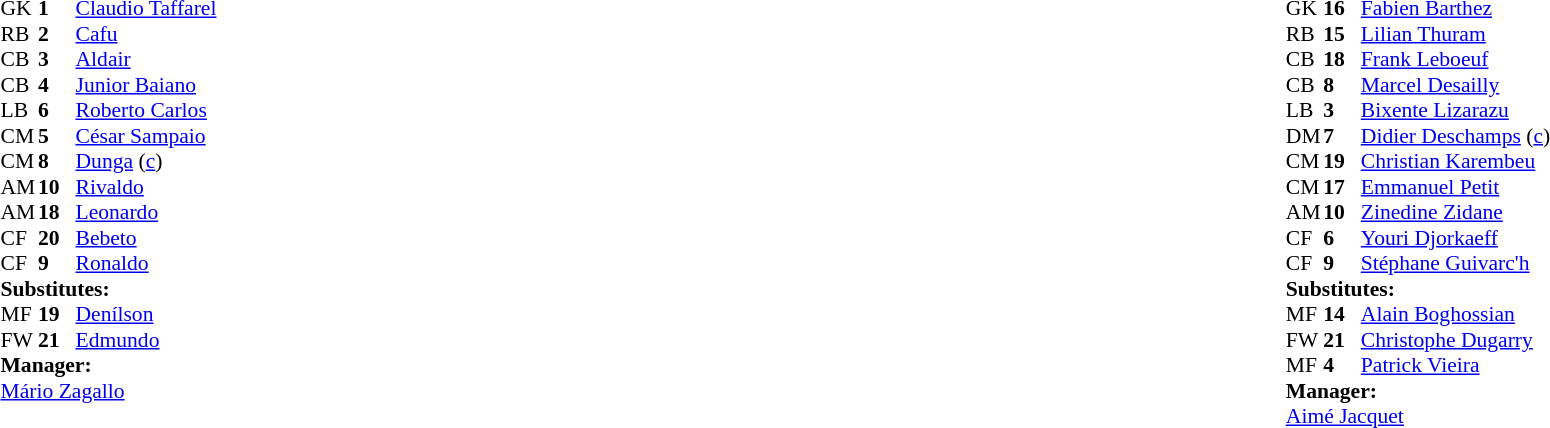<table width="100%">
<tr>
<td valign="top" width="40%"><br><table style="font-size: 90%" cellspacing="0" cellpadding="0">
<tr>
<td colspan="4"></td>
</tr>
<tr>
<th width="25"></th>
<th width="25"></th>
</tr>
<tr>
<td>GK</td>
<td><strong>1</strong></td>
<td><a href='#'>Claudio Taffarel</a></td>
</tr>
<tr>
<td>RB</td>
<td><strong>2</strong></td>
<td><a href='#'>Cafu</a></td>
</tr>
<tr>
<td>CB</td>
<td><strong>3</strong></td>
<td><a href='#'>Aldair</a></td>
</tr>
<tr>
<td>CB</td>
<td><strong>4</strong></td>
<td><a href='#'>Junior Baiano</a></td>
<td></td>
</tr>
<tr>
<td>LB</td>
<td><strong>6</strong></td>
<td><a href='#'>Roberto Carlos</a></td>
</tr>
<tr>
<td>CM</td>
<td><strong>5</strong></td>
<td><a href='#'>César Sampaio</a></td>
<td></td>
<td></td>
</tr>
<tr>
<td>CM</td>
<td><strong>8</strong></td>
<td><a href='#'>Dunga</a> (<a href='#'>c</a>)</td>
</tr>
<tr>
<td>AM</td>
<td><strong>10</strong></td>
<td><a href='#'>Rivaldo</a></td>
</tr>
<tr>
<td>AM</td>
<td><strong>18</strong></td>
<td><a href='#'>Leonardo</a></td>
<td></td>
<td></td>
</tr>
<tr>
<td>CF</td>
<td><strong>20</strong></td>
<td><a href='#'>Bebeto</a></td>
</tr>
<tr>
<td>CF</td>
<td><strong>9</strong></td>
<td><a href='#'>Ronaldo</a></td>
</tr>
<tr>
<td colspan=4><strong>Substitutes:</strong></td>
</tr>
<tr>
<td>MF</td>
<td><strong>19</strong></td>
<td><a href='#'>Denílson</a></td>
<td></td>
<td></td>
</tr>
<tr>
<td>FW</td>
<td><strong>21</strong></td>
<td><a href='#'>Edmundo</a></td>
<td></td>
<td></td>
</tr>
<tr>
<td colspan=4><strong>Manager:</strong></td>
</tr>
<tr>
<td colspan="4"><a href='#'>Mário Zagallo</a></td>
</tr>
</table>
</td>
<td valign="top"></td>
<td valign="top" width="50%"><br><table style="font-size: 90%" cellspacing="0" cellpadding="0" align=center>
<tr>
<td colspan="4"></td>
</tr>
<tr>
<th width="25"></th>
<th width="25"></th>
</tr>
<tr>
<td>GK</td>
<td><strong>16</strong></td>
<td><a href='#'>Fabien Barthez</a></td>
</tr>
<tr>
<td>RB</td>
<td><strong>15</strong></td>
<td><a href='#'>Lilian Thuram</a></td>
</tr>
<tr>
<td>CB</td>
<td><strong>18</strong></td>
<td><a href='#'>Frank Leboeuf</a></td>
</tr>
<tr>
<td>CB</td>
<td><strong>8</strong></td>
<td><a href='#'>Marcel Desailly</a></td>
<td></td>
</tr>
<tr>
<td>LB</td>
<td><strong>3</strong></td>
<td><a href='#'>Bixente Lizarazu</a></td>
</tr>
<tr>
<td>DM</td>
<td><strong>7</strong></td>
<td><a href='#'>Didier Deschamps</a> (<a href='#'>c</a>)</td>
<td></td>
</tr>
<tr>
<td>CM</td>
<td><strong>19</strong></td>
<td><a href='#'>Christian Karembeu</a></td>
<td></td>
<td></td>
</tr>
<tr>
<td>CM</td>
<td><strong>17</strong></td>
<td><a href='#'>Emmanuel Petit</a></td>
</tr>
<tr>
<td>AM</td>
<td><strong>10</strong></td>
<td><a href='#'>Zinedine Zidane</a></td>
</tr>
<tr>
<td>CF</td>
<td><strong>6</strong></td>
<td><a href='#'>Youri Djorkaeff</a></td>
<td></td>
<td></td>
</tr>
<tr>
<td>CF</td>
<td><strong>9</strong></td>
<td><a href='#'>Stéphane Guivarc'h</a></td>
<td></td>
<td></td>
</tr>
<tr>
<td colspan=4><strong>Substitutes:</strong></td>
</tr>
<tr>
<td>MF</td>
<td><strong>14</strong></td>
<td><a href='#'>Alain Boghossian</a></td>
<td></td>
<td></td>
</tr>
<tr>
<td>FW</td>
<td><strong>21</strong></td>
<td><a href='#'>Christophe Dugarry</a></td>
<td></td>
<td></td>
</tr>
<tr>
<td>MF</td>
<td><strong>4</strong></td>
<td><a href='#'>Patrick Vieira</a></td>
<td></td>
<td></td>
</tr>
<tr>
<td colspan=4><strong>Manager:</strong></td>
</tr>
<tr>
<td colspan="4"><a href='#'>Aimé Jacquet</a></td>
</tr>
</table>
</td>
</tr>
</table>
